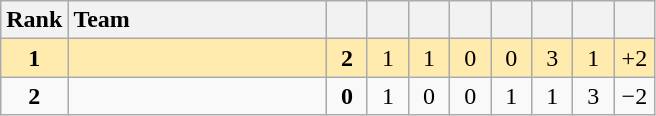<table class="wikitable" style="text-align:center">
<tr>
<th width=30>Rank</th>
<th width=165 style="text-align:left">Team</th>
<th width=20></th>
<th width=20></th>
<th width=20></th>
<th width=20></th>
<th width=20></th>
<th width=20></th>
<th width=20></th>
<th width=20></th>
</tr>
<tr bgcolor="#ffebad">
<td><strong>1</strong></td>
<td align="left"></td>
<td><strong>2</strong></td>
<td>1</td>
<td>1</td>
<td>0</td>
<td>0</td>
<td>3</td>
<td>1</td>
<td>+2</td>
</tr>
<tr>
<td><strong>2</strong></td>
<td align="left"></td>
<td><strong>0</strong></td>
<td>1</td>
<td>0</td>
<td>0</td>
<td>1</td>
<td>1</td>
<td>3</td>
<td>−2</td>
</tr>
</table>
